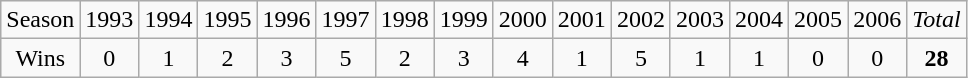<table class="wikitable sortable">
<tr>
<td>Season</td>
<td>1993</td>
<td>1994</td>
<td>1995</td>
<td>1996</td>
<td>1997</td>
<td>1998</td>
<td>1999</td>
<td>2000</td>
<td>2001</td>
<td>2002</td>
<td>2003</td>
<td>2004</td>
<td>2005</td>
<td>2006</td>
<td><em>Total</em></td>
</tr>
<tr align=center>
<td>Wins</td>
<td>0</td>
<td>1</td>
<td>2</td>
<td>3</td>
<td>5</td>
<td>2</td>
<td>3</td>
<td>4</td>
<td>1</td>
<td>5</td>
<td>1</td>
<td>1</td>
<td>0</td>
<td>0</td>
<td><strong>28</strong></td>
</tr>
</table>
